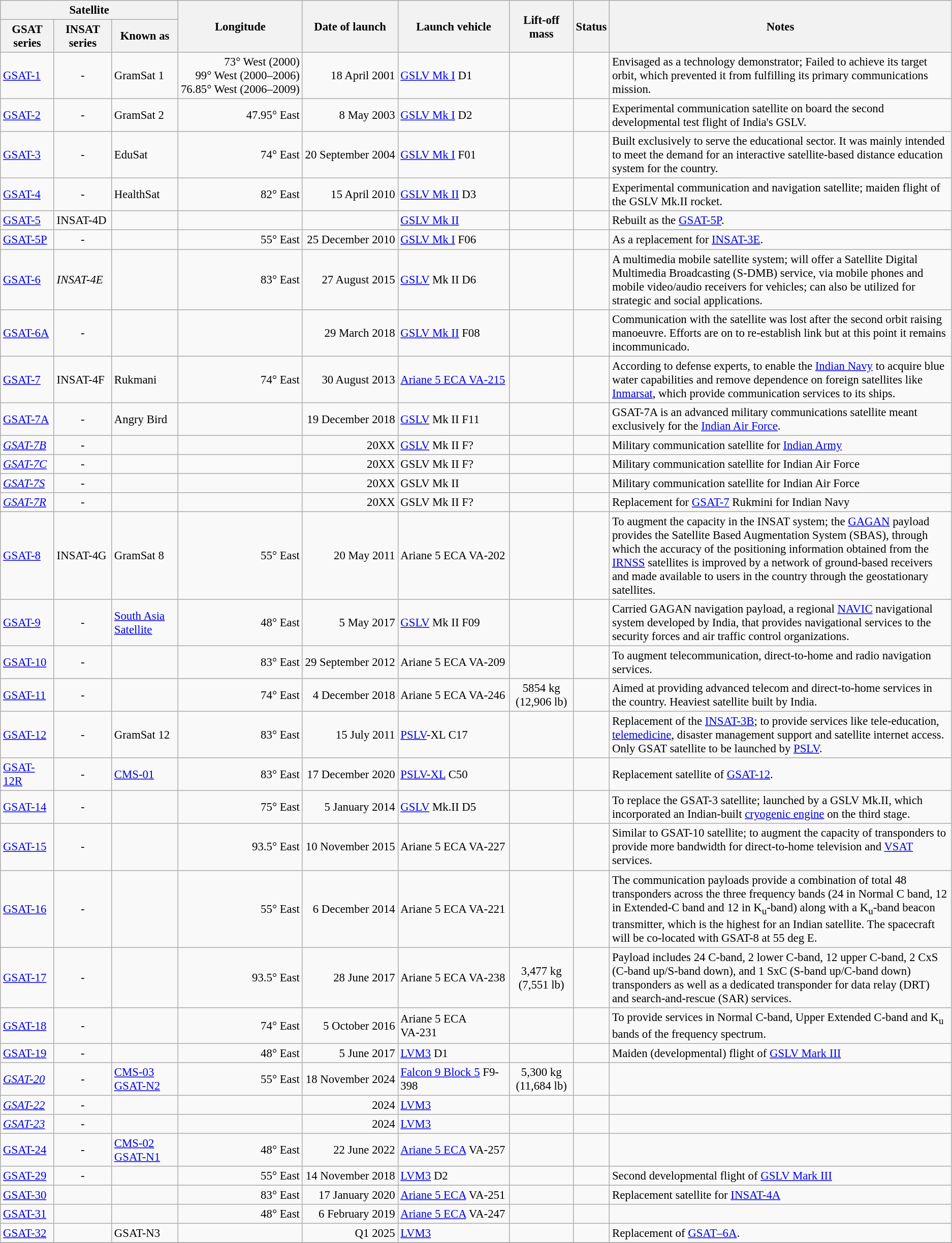<table style="font-size:95%;" class="wikitable sortable">
<tr>
<th style="text-align:center;" colspan="3">Satellite</th>
<th style="text-align:center;" rowspan="2"  Unsorted>Longitude</th>
<th style="text-align:center;" rowspan="2">Date of launch</th>
<th style="text-align:center;" rowspan="2">Launch vehicle</th>
<th style="text-align:center;" rowspan="2">Lift-off mass</th>
<th style="text-align:center;" rowspan="2">Status</th>
<th style="text-align:center;" rowspan="2"  Unsorted>Notes</th>
</tr>
<tr>
<th style="text-align:center;">GSAT series</th>
<th style="text-align:center;">INSAT series</th>
<th style="text-align:center;">Known as</th>
</tr>
<tr>
<td><a href='#'>GSAT-1</a></td>
<td style="text-align:center;">-</td>
<td>GramSat 1</td>
<td style="text-align:right;" nowrap>73° West (2000)<br>99° West (2000–2006)<br>76.85° West (2006–2009)</td>
<td style="text-align:right;">18 April 2001</td>
<td> <a href='#'>GSLV Mk I</a> D1</td>
<td style="text-align:center;"></td>
<td></td>
<td>Envisaged as a technology demonstrator; Failed to achieve its target orbit, which prevented it from fulfilling its primary communications mission.</td>
</tr>
<tr>
<td><a href='#'>GSAT-2</a></td>
<td style="text-align:center;">-</td>
<td>GramSat 2</td>
<td style="text-align:right;">47.95° East</td>
<td style="text-align:right;">8 May 2003</td>
<td> <a href='#'>GSLV Mk I</a> D2</td>
<td style="text-align:center;"></td>
<td></td>
<td>Experimental communication satellite on board the second developmental test flight of India's GSLV.</td>
</tr>
<tr>
<td><a href='#'>GSAT-3</a></td>
<td style="text-align:center;">-</td>
<td>EduSat</td>
<td style="text-align:right;">74° East</td>
<td style="text-align:right;" nowrap>20 September 2004</td>
<td nowrap> <a href='#'>GSLV Mk I</a> F01</td>
<td style="text-align:center;" nowrap></td>
<td></td>
<td>Built exclusively to serve the educational sector. It was mainly intended to meet the demand for an interactive satellite-based distance education system for the country.</td>
</tr>
<tr>
<td><a href='#'>GSAT-4</a></td>
<td style="text-align:center;">-</td>
<td nowrap>HealthSat</td>
<td style="text-align:right;">82° East</td>
<td style="text-align:right;">15 April 2010</td>
<td> <a href='#'>GSLV Mk II</a> D3</td>
<td style="text-align:center;"></td>
<td></td>
<td>Experimental communication and navigation satellite; maiden flight of the GSLV Mk.II rocket.</td>
</tr>
<tr>
<td><a href='#'>GSAT-5</a></td>
<td nowrap>INSAT-4D</td>
<td></td>
<td style="text-align:right;"></td>
<td style="text-align:right;"></td>
<td> <a href='#'>GSLV Mk II</a></td>
<td style="text-align:center;" nowrap></td>
<td></td>
<td>Rebuilt as the <a href='#'>GSAT-5P</a>.</td>
</tr>
<tr>
<td nowrap><a href='#'>GSAT-5P</a></td>
<td style="text-align:center;">-</td>
<td></td>
<td style="text-align:right;">55° East</td>
<td style="text-align:right;">25 December 2010</td>
<td> <a href='#'>GSLV Mk I</a> F06</td>
<td style="text-align:center;"></td>
<td></td>
<td>As a replacement for <a href='#'>INSAT-3E</a>.</td>
</tr>
<tr>
<td><a href='#'>GSAT-6</a></td>
<td><em>INSAT-4E</em></td>
<td></td>
<td style="text-align:right;">83° East</td>
<td style="text-align:right;">27 August 2015</td>
<td> <a href='#'>GSLV</a> Mk II D6</td>
<td style="text-align:center;"></td>
<td></td>
<td>A multimedia mobile satellite system; will offer a Satellite Digital Multimedia Broadcasting (S-DMB) service, via mobile phones and mobile video/audio receivers for vehicles; can also be utilized for strategic and social applications.</td>
</tr>
<tr>
<td nowrap><a href='#'>GSAT-6A</a></td>
<td style="text-align:center;">-</td>
<td></td>
<td style="text-align:right;"></td>
<td style="text-align:right;">29 March 2018</td>
<td> <a href='#'>GSLV Mk II</a> F08</td>
<td style="text-align:center;"></td>
<td></td>
<td>Communication with the satellite was lost after the second orbit raising manoeuvre. Efforts are on to re-establish link but at this point it remains incommunicado.</td>
</tr>
<tr>
<td><a href='#'>GSAT-7</a></td>
<td nowrap>INSAT-4F</td>
<td>Rukmani</td>
<td style="text-align:right;">74° East</td>
<td style="text-align:right;">30 August 2013</td>
<td> <a href='#'>Ariane 5 ECA VA-215</a></td>
<td style="text-align:center;"></td>
<td></td>
<td>According to defense experts, to enable the <a href='#'>Indian Navy</a> to acquire blue water capabilities and remove dependence on foreign satellites like <a href='#'>Inmarsat</a>, which provide communication services to its ships.</td>
</tr>
<tr>
<td nowrap><a href='#'>GSAT-7A</a></td>
<td style="text-align:center;">-</td>
<td>Angry Bird</td>
<td style="text-align:right;"></td>
<td style="text-align:right;">19 December 2018</td>
<td> <a href='#'>GSLV</a> Mk II F11</td>
<td style="text-align:center;"><br></td>
<td></td>
<td>GSAT-7A is an advanced military communications satellite meant exclusively for the <a href='#'>Indian Air Force</a>.</td>
</tr>
<tr>
<td nowrap><em><a href='#'>GSAT-7B</a></em></td>
<td style="text-align:center;">-</td>
<td></td>
<td style="text-align:right;"></td>
<td style="text-align:right;">20XX</td>
<td> <a href='#'>GSLV</a> Mk II F?</td>
<td style="text-align:center;"></td>
<td></td>
<td>Military communication satellite for <a href='#'>Indian Army</a></td>
</tr>
<tr>
<td nowrap><em><a href='#'>GSAT-7C</a></em></td>
<td style="text-align:center;">-</td>
<td></td>
<td style="text-align:right;"></td>
<td style="text-align:right;">20XX</td>
<td> GSLV Mk II F?</td>
<td style="text-align:center;"></td>
<td></td>
<td>Military communication satellite for Indian Air Force</td>
</tr>
<tr>
<td nowrap><em><a href='#'>GSAT-7S</a></em></td>
<td style="text-align:center;">-</td>
<td></td>
<td style="text-align:right;"></td>
<td style="text-align:right;">20XX</td>
<td> GSLV Mk II</td>
<td style="text-align:center;"></td>
<td></td>
<td>Military communication satellite for Indian Air Force</td>
</tr>
<tr>
<td nowrap><em><a href='#'>GSAT-7R</a></em></td>
<td style="text-align:center;">-</td>
<td></td>
<td style="text-align:right;"></td>
<td style="text-align:right;">20XX</td>
<td> GSLV Mk II F?</td>
<td style="text-align:center;"></td>
<td></td>
<td>Replacement for <a href='#'>GSAT-7</a> Rukmini for Indian Navy</td>
</tr>
<tr>
<td><a href='#'>GSAT-8</a></td>
<td>INSAT-4G</td>
<td>GramSat 8</td>
<td style="text-align:right;">55° East</td>
<td style="text-align:right;">20 May 2011</td>
<td nowrap> Ariane 5 ECA VA-202</td>
<td style="text-align:center;"></td>
<td></td>
<td>To augment the capacity in the INSAT system; the <a href='#'>GAGAN</a> payload provides the Satellite Based Augmentation System (SBAS), through which the accuracy of the positioning information obtained from the <a href='#'>IRNSS</a> satellites is improved by a network of ground-based receivers and made available to users in the country through the geostationary satellites.</td>
</tr>
<tr>
<td><a href='#'>GSAT-9</a></td>
<td style="text-align:center;">-</td>
<td><a href='#'>South Asia Satellite</a></td>
<td style="text-align:right;">48° East</td>
<td style="text-align:right;">5 May 2017</td>
<td> <a href='#'>GSLV</a> Mk II F09</td>
<td style="text-align:center;"></td>
<td></td>
<td>Carried GAGAN navigation payload, a regional <a href='#'>NAVIC</a> navigational system developed by India, that provides navigational services to the security forces and air traffic control organizations.</td>
</tr>
<tr>
<td><a href='#'>GSAT-10</a></td>
<td style="text-align:center;">-</td>
<td></td>
<td style="text-align:right;">83° East</td>
<td style="text-align:right;" nowrap>29 September 2012</td>
<td> Ariane 5 ECA VA-209</td>
<td style="text-align:center;"></td>
<td></td>
<td>To augment telecommunication, direct-to-home and radio navigation services.</td>
</tr>
<tr>
<td><a href='#'>GSAT-11</a></td>
<td style="text-align:center;">-</td>
<td></td>
<td style="text-align:right;">74° East</td>
<td style="text-align:right;">4 December 2018</td>
<td> Ariane 5 ECA VA-246</td>
<td style="text-align:center;">5854 kg<br>(12,906 lb)</td>
<td></td>
<td>Aimed at providing advanced telecom and direct-to-home services in the country. Heaviest satellite built by India.</td>
</tr>
<tr>
<td><a href='#'>GSAT-12</a></td>
<td style="text-align:center;">-</td>
<td nowrap>GramSat 12</td>
<td style="text-align:right;">83° East</td>
<td style="text-align:right;">15 July 2011</td>
<td> <a href='#'>PSLV</a>-XL C17</td>
<td style="text-align:center;"></td>
<td></td>
<td>Replacement of the <a href='#'>INSAT-3B</a>; to provide services like tele-education, <a href='#'>telemedicine</a>, disaster management support and satellite internet access. Only GSAT satellite to be launched by  <a href='#'>PSLV</a>.</td>
</tr>
<tr>
<td><a href='#'>GSAT-12R</a></td>
<td style="text-align:center;">-</td>
<td><a href='#'>CMS-01</a></td>
<td style= "text-align:right;">83° East</td>
<td style= "text-align:right;">17 December 2020</td>
<td> <a href='#'>PSLV-XL</a> C50</td>
<td style= "text-align:center;"></td>
<td></td>
<td>Replacement satellite of <a href='#'>GSAT-12</a>.</td>
</tr>
<tr>
<td><a href='#'>GSAT-14</a></td>
<td style="text-align:center;">-</td>
<td></td>
<td style="text-align:right;">75° East</td>
<td style="text-align:right;">5 January 2014</td>
<td> <a href='#'>GSLV</a> Mk.II D5</td>
<td style="text-align:center;"></td>
<td></td>
<td>To replace the GSAT-3 satellite; launched by a GSLV Mk.II, which incorporated an Indian-built <a href='#'>cryogenic engine</a> on the third stage.</td>
</tr>
<tr>
<td><a href='#'>GSAT-15</a></td>
<td style="text-align:center;">-</td>
<td></td>
<td style="text-align:right;">93.5° East</td>
<td style="text-align:right;">10 November 2015</td>
<td> Ariane 5 ECA VA-227</td>
<td style="text-align:center;"></td>
<td></td>
<td>Similar to GSAT-10 satellite; to augment the capacity of transponders to provide more bandwidth for direct-to-home television and <a href='#'>VSAT</a> services.</td>
</tr>
<tr>
<td><a href='#'>GSAT-16</a></td>
<td style="text-align:center;">-</td>
<td></td>
<td style="text-align:right;">55° East</td>
<td style="text-align:right;">6 December 2014</td>
<td> Ariane 5 ECA VA-221</td>
<td style="text-align:center;"></td>
<td></td>
<td>The communication payloads provide a combination of total 48 transponders across the three frequency bands (24 in Normal C band, 12 in Extended-C band and 12 in K<sub>u</sub>-band) along with a K<sub>u</sub>-band beacon transmitter, which is the highest for an Indian satellite. The spacecraft will be co-located with GSAT-8 at 55 deg E.</td>
</tr>
<tr>
<td><a href='#'>GSAT-17</a></td>
<td style="text-align:center;">-</td>
<td></td>
<td style="text-align:right;">93.5° East</td>
<td style="text-align:right;">28 June 2017</td>
<td> Ariane 5 ECA VA-238</td>
<td style="text-align:center;">3,477 kg (7,551 lb)</td>
<td></td>
<td>Payload includes 24 C-band, 2 lower C-band, 12 upper C-band, 2 CxS (C-band up/S-band down), and 1 SxC (S-band up/C-band down) transponders as well as a dedicated transponder for data relay (DRT) and search-and-rescue (SAR) services.</td>
</tr>
<tr>
<td><a href='#'>GSAT-18</a></td>
<td style="text-align:center;">-</td>
<td></td>
<td style="text-align:right;">74° East</td>
<td style="text-align:right;">5 October 2016</td>
<td> Ariane 5 ECA<br>VA-231</td>
<td style="text-align:center;"></td>
<td></td>
<td>To provide services in Normal C-band, Upper Extended C-band and K<sub>u</sub> bands of the frequency spectrum.</td>
</tr>
<tr>
<td><a href='#'>GSAT-19</a></td>
<td style="text-align:center;">-</td>
<td></td>
<td style="text-align:right;">48° East</td>
<td style="text-align:right;">5 June 2017</td>
<td> <a href='#'>LVM3</a> D1</td>
<td style="text-align:center;"></td>
<td></td>
<td>Maiden (developmental) flight of <a href='#'>GSLV Mark III</a></td>
</tr>
<tr>
<td><em><a href='#'>GSAT-20</a></em></td>
<td style="text-align:center;">-</td>
<td><a href='#'>CMS-03</a><br><a href='#'>GSAT-N2</a></td>
<td style="text-align:right;">55° East</td>
<td style="text-align:right;">18 November 2024</td>
<td> <a href='#'>Falcon 9 Block 5</a> F9-398</td>
<td style="text-align:center;">5,300 kg (11,684 lb)</td>
<td></td>
<td></td>
</tr>
<tr>
<td nowrap><em><a href='#'>GSAT-22</a></em></td>
<td style="text-align:center;">-</td>
<td></td>
<td style="text-align:right;"></td>
<td style="text-align:right;">2024</td>
<td> <a href='#'>LVM3</a></td>
<td style="text-align:center;"></td>
<td></td>
<td></td>
</tr>
<tr>
<td nowrap><em><a href='#'>GSAT-23</a></em></td>
<td style="text-align:center;">-</td>
<td></td>
<td style="text-align:right;"></td>
<td style="text-align:right;">2024</td>
<td> <a href='#'>LVM3</a></td>
<td style="text-align:center;"></td>
<td></td>
<td></td>
</tr>
<tr>
<td><a href='#'>GSAT-24</a></td>
<td style="text-align:center;">-</td>
<td><a href='#'>CMS-02</a><br><a href='#'>GSAT-N1</a></td>
<td style= "text-align:right;">48° East</td>
<td style= "text-align:right;">22 June 2022</td>
<td> <a href='#'>Ariane 5 ECA</a> VA-257</td>
<td style= "text-align:center;"></td>
<td></td>
<td></td>
</tr>
<tr>
<td nowrap><a href='#'>GSAT-29</a></td>
<td style="text-align:center;">-</td>
<td></td>
<td style="text-align:right;">55° East</td>
<td style="text-align:right;">14 November 2018</td>
<td> <a href='#'>LVM3</a> D2</td>
<td style="text-align:center;"></td>
<td></td>
<td>Second developmental flight of <a href='#'>GSLV Mark III</a></td>
</tr>
<tr>
<td><a href='#'>GSAT-30</a></td>
<td></td>
<td></td>
<td style="text-align:right;">83° East</td>
<td style="text-align:right;">17 January 2020</td>
<td> <a href='#'>Ariane 5 ECA</a> VA-251</td>
<td style="text-align:center;"></td>
<td></td>
<td>Replacement satellite for <a href='#'>INSAT-4A</a></td>
</tr>
<tr>
<td><a href='#'>GSAT-31</a></td>
<td></td>
<td></td>
<td style="text-align:right;">48° East</td>
<td style="text-align:right;">6 February 2019</td>
<td> <a href='#'>Ariane 5 ECA</a> VA-247</td>
<td style="text-align:center;"></td>
<td></td>
<td></td>
</tr>
<tr>
<td><a href='#'>GSAT-32</a></td>
<td></td>
<td>GSAT-N3</td>
<td style="text-align:right;"></td>
<td style="text-align:right;">Q1 2025</td>
<td> <a href='#'>LVM3</a></td>
<td style="text-align:center;"></td>
<td></td>
<td>Replacement of <a href='#'>GSAT–6A</a>.</td>
</tr>
<tr>
</tr>
</table>
